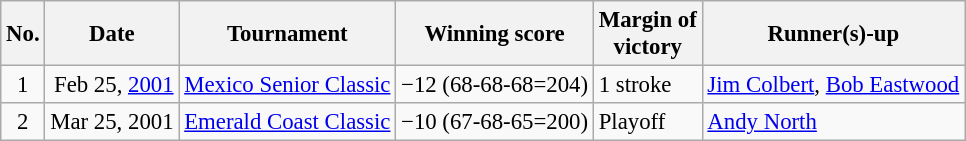<table class="wikitable" style="font-size:95%;">
<tr>
<th>No.</th>
<th>Date</th>
<th>Tournament</th>
<th>Winning score</th>
<th>Margin of<br>victory</th>
<th>Runner(s)-up</th>
</tr>
<tr>
<td align=center>1</td>
<td align=right>Feb 25, <a href='#'>2001</a></td>
<td><a href='#'>Mexico Senior Classic</a></td>
<td>−12 (68-68-68=204)</td>
<td>1 stroke</td>
<td> <a href='#'>Jim Colbert</a>,  <a href='#'>Bob Eastwood</a></td>
</tr>
<tr>
<td align=center>2</td>
<td align=right>Mar 25, 2001</td>
<td><a href='#'>Emerald Coast Classic</a></td>
<td>−10 (67-68-65=200)</td>
<td>Playoff</td>
<td> <a href='#'>Andy North</a></td>
</tr>
</table>
